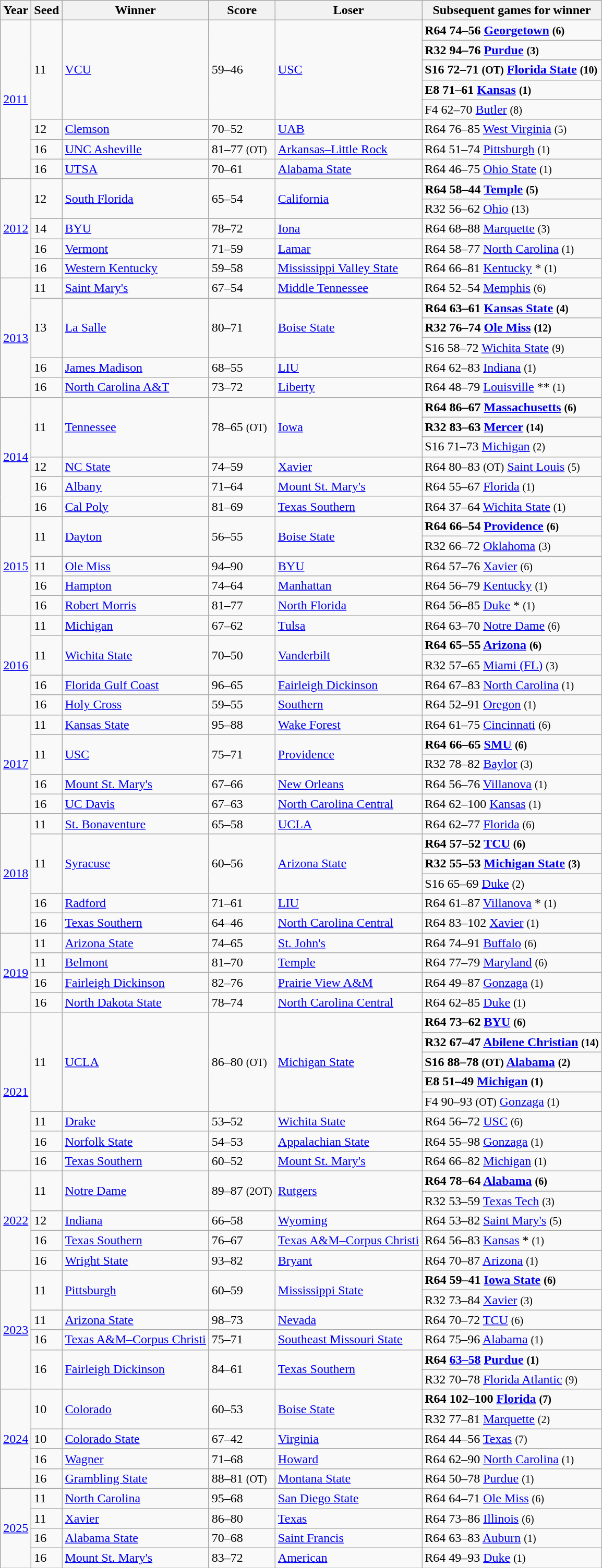<table class="wikitable sortable">
<tr>
<th scope="col">Year</th>
<th scope="col">Seed</th>
<th scope="col">Winner</th>
<th scope="col">Score</th>
<th scope="col">Loser</th>
<th scope="col">Subsequent games for winner</th>
</tr>
<tr>
<td rowspan="8"><a href='#'>2011</a></td>
<td rowspan="5">11</td>
<td rowspan="5"><a href='#'>VCU</a></td>
<td rowspan="5">59–46</td>
<td rowspan="5"><a href='#'>USC</a></td>
<td><strong>R64 74–56 <a href='#'>Georgetown</a> <small>(6)</small></strong></td>
</tr>
<tr>
<td><strong>R32 94–76 <a href='#'>Purdue</a> <small>(3)</small></strong></td>
</tr>
<tr>
<td><strong>S16 72–71 <small>(OT)</small> <a href='#'>Florida State</a> <small>(10)</small></strong></td>
</tr>
<tr>
<td><strong>E8 71–61 <a href='#'>Kansas</a> <small>(1)</small></strong></td>
</tr>
<tr>
<td>F4 62–70 <a href='#'>Butler</a> <small>(8)</small></td>
</tr>
<tr>
<td>12</td>
<td><a href='#'>Clemson</a></td>
<td>70–52</td>
<td><a href='#'>UAB</a></td>
<td>R64 76–85 <a href='#'>West Virginia</a> <small>(5)</small></td>
</tr>
<tr>
<td>16</td>
<td><a href='#'>UNC Asheville</a></td>
<td>81–77 <small>(OT)</small></td>
<td><a href='#'>Arkansas–Little Rock</a></td>
<td>R64 51–74 <a href='#'>Pittsburgh</a> <small>(1)</small></td>
</tr>
<tr>
<td>16</td>
<td><a href='#'>UTSA</a></td>
<td>70–61</td>
<td><a href='#'>Alabama State</a></td>
<td>R64 46–75 <a href='#'>Ohio State</a> <small>(1)</small></td>
</tr>
<tr>
<td rowspan=5><a href='#'>2012</a></td>
<td rowspan=2>12</td>
<td rowspan=2><a href='#'>South Florida</a></td>
<td rowspan=2>65–54</td>
<td rowspan=2><a href='#'>California</a></td>
<td><strong>R64 58–44 <a href='#'>Temple</a> <small>(5)</small></strong></td>
</tr>
<tr>
<td>R32 56–62 <a href='#'>Ohio</a> <small>(13)</small></td>
</tr>
<tr>
<td>14</td>
<td><a href='#'>BYU</a></td>
<td>78–72</td>
<td><a href='#'>Iona</a></td>
<td>R64 68–88 <a href='#'>Marquette</a> <small>(3)</small></td>
</tr>
<tr>
<td>16</td>
<td><a href='#'>Vermont</a></td>
<td>71–59</td>
<td><a href='#'>Lamar</a></td>
<td>R64 58–77 <a href='#'>North Carolina</a> <small>(1)</small></td>
</tr>
<tr>
<td>16</td>
<td><a href='#'>Western Kentucky</a></td>
<td>59–58</td>
<td><a href='#'>Mississippi Valley State</a></td>
<td>R64 66–81 <a href='#'>Kentucky</a> * <small>(1)</small></td>
</tr>
<tr>
<td rowspan=6><a href='#'>2013</a></td>
<td>11</td>
<td><a href='#'>Saint Mary's</a></td>
<td>67–54</td>
<td><a href='#'>Middle Tennessee</a></td>
<td>R64 52–54 <a href='#'>Memphis</a> <small>(6)</small></td>
</tr>
<tr>
<td rowspan=3>13</td>
<td rowspan=3><a href='#'>La Salle</a></td>
<td rowspan=3>80–71</td>
<td rowspan=3><a href='#'>Boise State</a></td>
<td><strong>R64 63–61 <a href='#'>Kansas State</a> <small>(4)</small></strong></td>
</tr>
<tr>
<td><strong>R32 76–74 <a href='#'>Ole Miss</a> <small>(12)</small></strong></td>
</tr>
<tr>
<td>S16 58–72 <a href='#'>Wichita State</a> <small>(9)</small></td>
</tr>
<tr>
<td>16</td>
<td><a href='#'>James Madison</a></td>
<td>68–55</td>
<td><a href='#'>LIU</a></td>
<td>R64 62–83 <a href='#'>Indiana</a> <small>(1)</small></td>
</tr>
<tr>
<td>16</td>
<td><a href='#'>North Carolina A&T</a></td>
<td>73–72</td>
<td><a href='#'>Liberty</a></td>
<td>R64 48–79 <a href='#'>Louisville</a> ** <small>(1)</small></td>
</tr>
<tr>
<td rowspan=6><a href='#'>2014</a></td>
<td rowspan=3>11</td>
<td rowspan=3><a href='#'>Tennessee</a></td>
<td rowspan=3>78–65 <small>(OT)</small></td>
<td rowspan=3><a href='#'>Iowa</a></td>
<td><strong>R64 86–67 <a href='#'>Massachusetts</a> <small>(6)</small></strong></td>
</tr>
<tr>
<td><strong>R32 83–63 <a href='#'>Mercer</a> <small>(14)</small></strong></td>
</tr>
<tr>
<td>S16 71–73 <a href='#'>Michigan</a> <small>(2)</small></td>
</tr>
<tr>
<td>12</td>
<td><a href='#'>NC State</a></td>
<td>74–59</td>
<td><a href='#'>Xavier</a></td>
<td>R64 80–83 <small>(OT)</small> <a href='#'>Saint Louis</a> <small>(5)</small></td>
</tr>
<tr>
<td>16</td>
<td><a href='#'>Albany</a></td>
<td>71–64</td>
<td><a href='#'>Mount St. Mary's</a></td>
<td>R64 55–67 <a href='#'>Florida</a> <small>(1)</small></td>
</tr>
<tr>
<td>16</td>
<td><a href='#'>Cal Poly</a></td>
<td>81–69</td>
<td><a href='#'>Texas Southern</a></td>
<td>R64 37–64 <a href='#'>Wichita State</a> <small>(1)</small></td>
</tr>
<tr>
<td rowspan=5><a href='#'>2015</a></td>
<td rowspan=2>11</td>
<td rowspan=2><a href='#'>Dayton</a></td>
<td rowspan=2>56–55</td>
<td rowspan=2><a href='#'>Boise State</a></td>
<td><strong>R64 66–54 <a href='#'>Providence</a> <small>(6)</small></strong></td>
</tr>
<tr>
<td>R32 66–72 <a href='#'>Oklahoma</a> <small>(3)</small></td>
</tr>
<tr>
<td>11</td>
<td><a href='#'>Ole Miss</a></td>
<td>94–90</td>
<td><a href='#'>BYU</a></td>
<td>R64 57–76 <a href='#'>Xavier</a> <small>(6)</small></td>
</tr>
<tr>
<td>16</td>
<td><a href='#'>Hampton</a></td>
<td>74–64</td>
<td><a href='#'>Manhattan</a></td>
<td>R64 56–79 <a href='#'>Kentucky</a> <small>(1)</small></td>
</tr>
<tr>
<td>16</td>
<td><a href='#'>Robert Morris</a></td>
<td>81–77</td>
<td><a href='#'>North Florida</a></td>
<td>R64 56–85 <a href='#'>Duke</a> * <small>(1)</small></td>
</tr>
<tr>
<td rowspan=5><a href='#'>2016</a></td>
<td>11</td>
<td><a href='#'>Michigan</a></td>
<td>67–62</td>
<td><a href='#'>Tulsa</a></td>
<td>R64 63–70 <a href='#'>Notre Dame</a> <small>(6)</small></td>
</tr>
<tr>
<td rowspan=2>11</td>
<td rowspan=2><a href='#'>Wichita State</a></td>
<td rowspan=2>70–50</td>
<td rowspan=2><a href='#'>Vanderbilt</a></td>
<td><strong>R64 65–55 <a href='#'>Arizona</a> <small>(6)</small></strong></td>
</tr>
<tr>
<td>R32 57–65 <a href='#'>Miami (FL)</a> <small>(3)</small></td>
</tr>
<tr>
<td>16</td>
<td><a href='#'>Florida Gulf Coast</a></td>
<td>96–65</td>
<td><a href='#'>Fairleigh Dickinson</a></td>
<td>R64 67–83 <a href='#'>North Carolina</a> <small>(1)</small></td>
</tr>
<tr>
<td>16</td>
<td><a href='#'>Holy Cross</a></td>
<td>59–55</td>
<td><a href='#'>Southern</a></td>
<td>R64 52–91 <a href='#'>Oregon</a> <small>(1)</small></td>
</tr>
<tr>
<td rowspan=5><a href='#'>2017</a></td>
<td>11</td>
<td><a href='#'>Kansas State</a></td>
<td>95–88</td>
<td><a href='#'>Wake Forest</a></td>
<td>R64 61–75 <a href='#'>Cincinnati</a> <small>(6)</small></td>
</tr>
<tr>
<td rowspan=2>11</td>
<td rowspan=2><a href='#'>USC</a></td>
<td rowspan=2>75–71</td>
<td rowspan=2><a href='#'>Providence</a></td>
<td><strong>R64 66–65 <a href='#'>SMU</a> <small>(6)</small></strong></td>
</tr>
<tr>
<td>R32 78–82 <a href='#'>Baylor</a> <small>(3)</small></td>
</tr>
<tr>
<td>16</td>
<td><a href='#'>Mount St. Mary's</a></td>
<td>67–66</td>
<td><a href='#'>New Orleans</a></td>
<td>R64 56–76 <a href='#'>Villanova</a> <small>(1)</small></td>
</tr>
<tr>
<td>16</td>
<td><a href='#'>UC Davis</a></td>
<td>67–63</td>
<td><a href='#'>North Carolina Central</a></td>
<td>R64 62–100 <a href='#'>Kansas</a> <small>(1)</small></td>
</tr>
<tr>
<td rowspan=6><a href='#'>2018</a></td>
<td>11</td>
<td><a href='#'>St. Bonaventure</a></td>
<td>65–58</td>
<td><a href='#'>UCLA</a></td>
<td>R64 62–77 <a href='#'>Florida</a> <small>(6)</small></td>
</tr>
<tr>
<td rowspan=3>11</td>
<td rowspan=3><a href='#'>Syracuse</a></td>
<td rowspan=3>60–56</td>
<td rowspan=3><a href='#'>Arizona State</a></td>
<td><strong>R64 57–52 <a href='#'>TCU</a> <small>(6)</small></strong></td>
</tr>
<tr>
<td><strong>R32 55–53 <a href='#'>Michigan State</a> <small>(3)</small></strong></td>
</tr>
<tr>
<td>S16 65–69 <a href='#'>Duke</a> <small>(2)</small></td>
</tr>
<tr>
<td>16</td>
<td><a href='#'>Radford</a></td>
<td>71–61</td>
<td><a href='#'>LIU</a></td>
<td>R64 61–87 <a href='#'>Villanova</a> * <small>(1)</small></td>
</tr>
<tr>
<td>16</td>
<td><a href='#'>Texas Southern</a></td>
<td>64–46</td>
<td><a href='#'>North Carolina Central</a></td>
<td>R64 83–102 <a href='#'>Xavier</a> <small>(1)</small></td>
</tr>
<tr>
<td rowspan=4><a href='#'>2019</a></td>
<td>11</td>
<td><a href='#'>Arizona State</a></td>
<td>74–65</td>
<td><a href='#'>St. John's</a></td>
<td>R64 74–91 <a href='#'>Buffalo</a> <small>(6)</small></td>
</tr>
<tr>
<td>11</td>
<td><a href='#'>Belmont</a></td>
<td>81–70</td>
<td><a href='#'>Temple</a></td>
<td>R64 77–79 <a href='#'>Maryland</a> <small>(6)</small></td>
</tr>
<tr>
<td>16</td>
<td><a href='#'>Fairleigh Dickinson</a></td>
<td>82–76</td>
<td><a href='#'>Prairie View A&M</a></td>
<td>R64 49–87 <a href='#'>Gonzaga</a> <small>(1)</small></td>
</tr>
<tr>
<td>16</td>
<td><a href='#'>North Dakota State</a></td>
<td>78–74</td>
<td><a href='#'>North Carolina Central</a></td>
<td>R64 62–85 <a href='#'>Duke</a> <small>(1)</small></td>
</tr>
<tr>
<td rowspan="8"><a href='#'>2021</a></td>
<td rowspan="5">11</td>
<td rowspan="5"><a href='#'>UCLA</a></td>
<td rowspan="5">86–80 <small>(OT)</small> </td>
<td rowspan="5"><a href='#'>Michigan State</a></td>
<td><strong>R64 73–62 <a href='#'>BYU</a> <small>(6)</small></strong></td>
</tr>
<tr>
<td><strong>R32 67–47 <a href='#'>Abilene Christian</a> <small>(14)</small></strong></td>
</tr>
<tr>
<td><strong>S16 88–78 <small>(OT)</small> <a href='#'>Alabama</a> <small>(2)</small></strong></td>
</tr>
<tr>
<td><strong>E8 51–49 <a href='#'>Michigan</a> <small>(1)</small></strong></td>
</tr>
<tr>
<td>F4 90–93 <small>(OT)</small> <a href='#'>Gonzaga</a> <small>(1)</small></td>
</tr>
<tr>
<td>11</td>
<td><a href='#'>Drake</a></td>
<td>53–52 </td>
<td><a href='#'>Wichita State</a></td>
<td>R64 56–72 <a href='#'>USC</a> <small>(6)</small></td>
</tr>
<tr>
<td>16</td>
<td><a href='#'>Norfolk State</a></td>
<td>54–53 </td>
<td><a href='#'>Appalachian State</a></td>
<td>R64 55–98 <a href='#'>Gonzaga</a> <small>(1)</small></td>
</tr>
<tr>
<td>16</td>
<td><a href='#'>Texas Southern</a></td>
<td>60–52 </td>
<td><a href='#'>Mount St. Mary's</a></td>
<td>R64 66–82 <a href='#'>Michigan</a> <small>(1)</small></td>
</tr>
<tr>
<td rowspan="5"><a href='#'>2022</a></td>
<td rowspan=2>11</td>
<td rowspan=2><a href='#'>Notre Dame</a></td>
<td rowspan=2>89–87 <small>(2OT)</small></td>
<td rowspan=2><a href='#'>Rutgers</a></td>
<td><strong>R64 78–64 <a href='#'>Alabama</a> <small>(6)</small></strong></td>
</tr>
<tr>
<td>R32 53–59 <a href='#'>Texas Tech</a> <small>(3)</small></td>
</tr>
<tr>
<td>12</td>
<td><a href='#'>Indiana</a></td>
<td>66–58</td>
<td><a href='#'>Wyoming</a></td>
<td>R64 53–82 <a href='#'>Saint Mary's</a> <small>(5)</small></td>
</tr>
<tr>
<td>16</td>
<td><a href='#'>Texas Southern</a></td>
<td>76–67</td>
<td><a href='#'>Texas A&M–Corpus Christi</a></td>
<td>R64 56–83 <a href='#'>Kansas</a> * <small>(1)</small></td>
</tr>
<tr>
<td>16</td>
<td><a href='#'>Wright State</a></td>
<td>93–82</td>
<td><a href='#'>Bryant</a></td>
<td>R64 70–87 <a href='#'>Arizona</a> <small>(1)</small></td>
</tr>
<tr>
<td rowspan="6"><a href='#'>2023</a></td>
<td rowspan=2>11</td>
<td rowspan=2><a href='#'>Pittsburgh</a></td>
<td rowspan=2>60–59</td>
<td rowspan=2><a href='#'>Mississippi State</a></td>
<td><strong>R64 59–41 <a href='#'>Iowa State</a> <small>(6)</small></strong></td>
</tr>
<tr>
<td>R32 73–84 <a href='#'>Xavier</a> <small>(3)</small></td>
</tr>
<tr>
<td>11</td>
<td><a href='#'>Arizona State</a></td>
<td>98–73</td>
<td><a href='#'>Nevada</a></td>
<td>R64 70–72 <a href='#'>TCU</a> <small>(6)</small></td>
</tr>
<tr>
<td>16</td>
<td><a href='#'>Texas A&M–Corpus Christi</a></td>
<td>75–71</td>
<td><a href='#'>Southeast Missouri State</a></td>
<td>R64 75–96 <a href='#'>Alabama</a> <small>(1)</small></td>
</tr>
<tr>
<td rowspan=2>16</td>
<td rowspan=2><a href='#'>Fairleigh Dickinson</a></td>
<td rowspan=2>84–61</td>
<td rowspan=2><a href='#'>Texas Southern</a></td>
<td><strong>R64 <a href='#'>63–58</a> <a href='#'>Purdue</a> <small>(1)</small></strong></td>
</tr>
<tr>
<td>R32 70–78 <a href='#'>Florida Atlantic</a> <small>(9)</small></td>
</tr>
<tr>
<td rowspan="5"><a href='#'>2024</a></td>
<td rowspan=2>10</td>
<td rowspan=2><a href='#'>Colorado</a></td>
<td rowspan=2>60–53</td>
<td rowspan=2><a href='#'>Boise State</a></td>
<td><strong>R64 102–100 <a href='#'>Florida</a> <small>(7)</small></strong></td>
</tr>
<tr>
<td>R32 77–81 <a href='#'>Marquette</a> <small>(2)</small></td>
</tr>
<tr>
<td>10</td>
<td><a href='#'>Colorado State</a></td>
<td>67–42</td>
<td><a href='#'>Virginia</a></td>
<td>R64 44–56 <a href='#'>Texas</a> <small>(7)</small></td>
</tr>
<tr>
<td>16</td>
<td><a href='#'>Wagner</a></td>
<td>71–68</td>
<td><a href='#'>Howard</a></td>
<td>R64 62–90 <a href='#'>North Carolina</a> <small>(1)</small></td>
</tr>
<tr>
<td>16</td>
<td><a href='#'>Grambling State</a></td>
<td>88–81 <small>(OT)</small></td>
<td><a href='#'>Montana State</a></td>
<td>R64 50–78 <a href='#'>Purdue</a> <small>(1)</small></td>
</tr>
<tr>
<td rowspan=4><a href='#'>2025</a></td>
<td>11</td>
<td><a href='#'>North Carolina</a></td>
<td>95–68</td>
<td><a href='#'>San Diego State</a></td>
<td>R64 64–71 <a href='#'>Ole Miss</a> <small>(6)</small></td>
</tr>
<tr>
<td>11</td>
<td><a href='#'>Xavier</a></td>
<td>86–80</td>
<td><a href='#'>Texas</a></td>
<td>R64 73–86 <a href='#'>Illinois</a> <small>(6)</small></td>
</tr>
<tr>
<td>16</td>
<td><a href='#'>Alabama State</a></td>
<td>70–68</td>
<td><a href='#'>Saint Francis</a></td>
<td>R64 63–83 <a href='#'>Auburn</a> <small>(1)</small></td>
</tr>
<tr>
<td>16</td>
<td><a href='#'>Mount St. Mary's</a></td>
<td>83–72</td>
<td><a href='#'>American</a></td>
<td>R64 49–93 <a href='#'>Duke</a> <small>(1)</small></td>
</tr>
</table>
